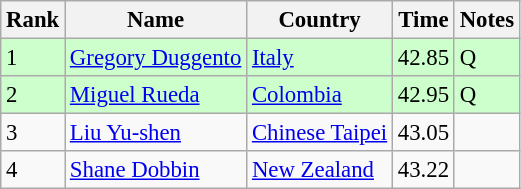<table class="wikitable" style="font-size:95%" style="text-align:center; width:35em;">
<tr>
<th>Rank</th>
<th>Name</th>
<th>Country</th>
<th>Time</th>
<th>Notes</th>
</tr>
<tr bgcolor=ccffcc>
<td>1</td>
<td align=left><a href='#'>Gregory Duggento</a></td>
<td align="left"> <a href='#'>Italy</a></td>
<td>42.85</td>
<td>Q</td>
</tr>
<tr bgcolor=ccffcc>
<td>2</td>
<td align=left><a href='#'>Miguel Rueda</a></td>
<td align="left"> <a href='#'>Colombia</a></td>
<td>42.95</td>
<td>Q</td>
</tr>
<tr>
<td>3</td>
<td align=left><a href='#'>Liu Yu-shen</a></td>
<td align="left"> <a href='#'>Chinese Taipei</a></td>
<td>43.05</td>
<td></td>
</tr>
<tr>
<td>4</td>
<td align=left><a href='#'>Shane Dobbin</a></td>
<td align="left"> <a href='#'>New Zealand</a></td>
<td>43.22</td>
<td></td>
</tr>
</table>
